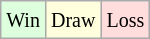<table class="wikitable">
<tr>
<td style="background-color: #ddffdd;"><small>Win</small></td>
<td style="background-color: #ffffdd;"><small>Draw</small></td>
<td style="background-color: #ffdddd;"><small>Loss</small></td>
</tr>
</table>
